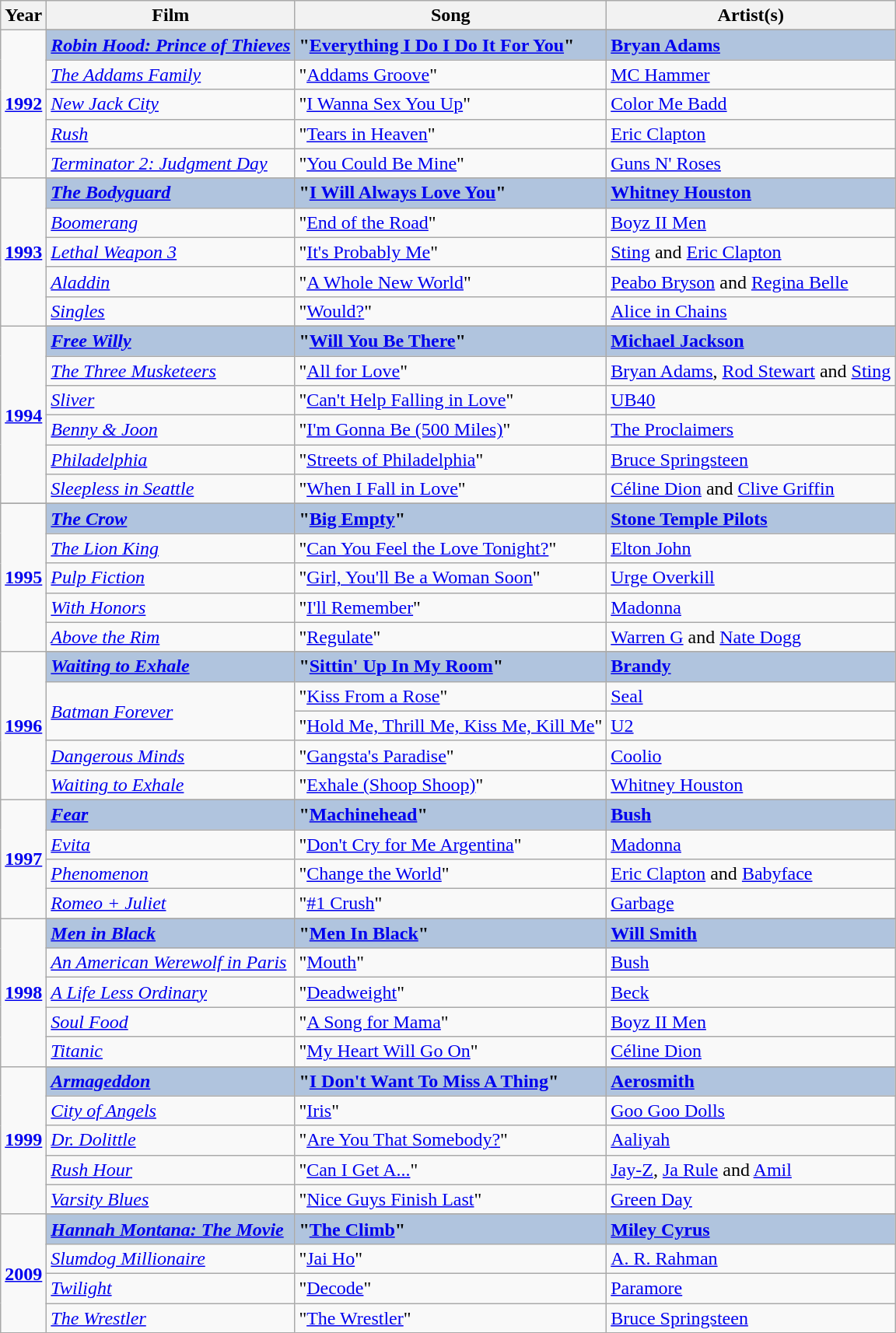<table class="wikitable sortable plainrowheaders">
<tr>
<th scope="col">Year</th>
<th scope="col">Film</th>
<th scope="col">Song</th>
<th scope="col">Artist(s)</th>
</tr>
<tr>
<td rowspan="6"><strong><a href='#'>1992</a></strong><br></td>
</tr>
<tr style="background:#B0C4DE;">
<td><strong><em><a href='#'>Robin Hood: Prince of Thieves</a></em></strong></td>
<td><strong>"<a href='#'>Everything I Do I Do It For You</a>"</strong></td>
<td><strong><a href='#'>Bryan Adams</a></strong></td>
</tr>
<tr>
<td><em><a href='#'>The Addams Family</a></em></td>
<td>"<a href='#'>Addams Groove</a>"</td>
<td><a href='#'>MC Hammer</a></td>
</tr>
<tr>
<td><em><a href='#'>New Jack City</a></em></td>
<td>"<a href='#'>I Wanna Sex You Up</a>"</td>
<td><a href='#'>Color Me Badd</a></td>
</tr>
<tr>
<td><em><a href='#'>Rush</a></em></td>
<td>"<a href='#'>Tears in Heaven</a>"</td>
<td><a href='#'>Eric Clapton</a></td>
</tr>
<tr>
<td><em><a href='#'>Terminator 2: Judgment Day</a></em></td>
<td>"<a href='#'>You Could Be Mine</a>"</td>
<td><a href='#'>Guns N' Roses</a></td>
</tr>
<tr>
<td rowspan="6"><strong><a href='#'>1993</a></strong><br></td>
</tr>
<tr style="background:#B0C4DE;">
<td><strong><em><a href='#'>The Bodyguard</a></em></strong></td>
<td><strong>"<a href='#'>I Will Always Love You</a>"</strong></td>
<td><strong><a href='#'>Whitney Houston</a></strong></td>
</tr>
<tr>
<td><em><a href='#'>Boomerang</a></em></td>
<td>"<a href='#'>End of the Road</a>"</td>
<td><a href='#'>Boyz II Men</a></td>
</tr>
<tr>
<td><em><a href='#'>Lethal Weapon 3</a></em></td>
<td>"<a href='#'>It's Probably Me</a>"</td>
<td><a href='#'>Sting</a> and <a href='#'>Eric Clapton</a></td>
</tr>
<tr>
<td><em><a href='#'>Aladdin</a></em></td>
<td>"<a href='#'>A Whole New World</a>"</td>
<td><a href='#'>Peabo Bryson</a> and <a href='#'>Regina Belle</a></td>
</tr>
<tr>
<td><em><a href='#'>Singles</a></em></td>
<td>"<a href='#'>Would?</a>"</td>
<td><a href='#'>Alice in Chains</a></td>
</tr>
<tr>
<td rowspan="7"><strong><a href='#'>1994</a></strong><br></td>
</tr>
<tr style="background:#B0C4DE;">
<td><strong><em><a href='#'>Free Willy</a></em></strong></td>
<td><strong>"<a href='#'>Will You Be There</a>"</strong></td>
<td><strong><a href='#'>Michael Jackson</a></strong></td>
</tr>
<tr>
<td><em><a href='#'>The Three Musketeers</a></em></td>
<td>"<a href='#'>All for Love</a>"</td>
<td><a href='#'>Bryan Adams</a>, <a href='#'>Rod Stewart</a> and <a href='#'>Sting</a></td>
</tr>
<tr>
<td><em><a href='#'>Sliver</a></em></td>
<td>"<a href='#'>Can't Help Falling in Love</a>"</td>
<td><a href='#'>UB40</a></td>
</tr>
<tr>
<td><em><a href='#'>Benny & Joon</a></em></td>
<td>"<a href='#'>I'm Gonna Be (500 Miles)</a>"</td>
<td><a href='#'>The Proclaimers</a></td>
</tr>
<tr>
<td><em><a href='#'>Philadelphia</a></em></td>
<td>"<a href='#'>Streets of Philadelphia</a>"</td>
<td><a href='#'>Bruce Springsteen</a></td>
</tr>
<tr>
<td><em><a href='#'>Sleepless in Seattle</a></em></td>
<td>"<a href='#'>When I Fall in Love</a>"</td>
<td><a href='#'>Céline Dion</a> and <a href='#'>Clive Griffin</a></td>
</tr>
<tr>
</tr>
<tr>
<td rowspan="6"><strong><a href='#'>1995</a></strong><br></td>
</tr>
<tr style="background:#B0C4DE;">
<td><strong><em><a href='#'>The Crow</a></em></strong></td>
<td><strong>"<a href='#'>Big Empty</a>"</strong></td>
<td><strong><a href='#'>Stone Temple Pilots</a></strong></td>
</tr>
<tr>
<td><em><a href='#'>The Lion King</a></em></td>
<td>"<a href='#'>Can You Feel the Love Tonight?</a>"</td>
<td><a href='#'>Elton John</a></td>
</tr>
<tr>
<td><em><a href='#'>Pulp Fiction</a></em></td>
<td>"<a href='#'>Girl, You'll Be a Woman Soon</a>"</td>
<td><a href='#'>Urge Overkill</a></td>
</tr>
<tr>
<td><em><a href='#'>With Honors</a></em></td>
<td>"<a href='#'>I'll Remember</a>"</td>
<td><a href='#'>Madonna</a></td>
</tr>
<tr>
<td><em><a href='#'>Above the Rim</a></em></td>
<td>"<a href='#'>Regulate</a>"</td>
<td><a href='#'>Warren G</a> and <a href='#'>Nate Dogg</a></td>
</tr>
<tr>
<td rowspan="6"><strong><a href='#'>1996</a></strong><br></td>
</tr>
<tr style="background:#B0C4DE;">
<td><strong><em><a href='#'>Waiting to Exhale</a></em></strong></td>
<td><strong>"<a href='#'>Sittin' Up In My Room</a>"</strong></td>
<td><strong><a href='#'>Brandy</a></strong></td>
</tr>
<tr>
<td rowspan="2"><em><a href='#'>Batman Forever</a></em></td>
<td>"<a href='#'>Kiss From a Rose</a>"</td>
<td><a href='#'>Seal</a></td>
</tr>
<tr>
<td>"<a href='#'>Hold Me, Thrill Me, Kiss Me, Kill Me</a>"</td>
<td><a href='#'>U2</a></td>
</tr>
<tr>
<td><em><a href='#'>Dangerous Minds</a></em></td>
<td>"<a href='#'>Gangsta's Paradise</a>"</td>
<td><a href='#'>Coolio</a></td>
</tr>
<tr>
<td><em><a href='#'>Waiting to Exhale</a></em></td>
<td>"<a href='#'>Exhale (Shoop Shoop)</a>"</td>
<td><a href='#'>Whitney Houston</a></td>
</tr>
<tr>
<td rowspan="5"><strong><a href='#'>1997</a></strong><br></td>
</tr>
<tr style="background:#B0C4DE;">
<td><strong><em><a href='#'>Fear</a></em></strong></td>
<td><strong>"<a href='#'>Machinehead</a>"</strong></td>
<td><strong><a href='#'>Bush</a></strong></td>
</tr>
<tr>
<td><em><a href='#'>Evita</a></em></td>
<td>"<a href='#'>Don't Cry for Me Argentina</a>"</td>
<td><a href='#'>Madonna</a></td>
</tr>
<tr>
<td><em><a href='#'>Phenomenon</a></em></td>
<td>"<a href='#'>Change the World</a>"</td>
<td><a href='#'>Eric Clapton</a> and <a href='#'>Babyface</a></td>
</tr>
<tr>
<td><em><a href='#'>Romeo + Juliet</a></em></td>
<td>"<a href='#'>#1 Crush</a>"</td>
<td><a href='#'>Garbage</a></td>
</tr>
<tr>
<td rowspan="6"><strong><a href='#'>1998</a></strong><br></td>
</tr>
<tr style="background:#B0C4DE;">
<td><strong><em><a href='#'>Men in Black</a></em></strong></td>
<td><strong>"<a href='#'>Men In Black</a>"</strong></td>
<td><strong><a href='#'>Will Smith</a></strong></td>
</tr>
<tr>
<td><em><a href='#'>An American Werewolf in Paris</a></em></td>
<td>"<a href='#'>Mouth</a>"</td>
<td><a href='#'>Bush</a></td>
</tr>
<tr>
<td><em><a href='#'>A Life Less Ordinary</a></em></td>
<td>"<a href='#'>Deadweight</a>"</td>
<td><a href='#'>Beck</a></td>
</tr>
<tr>
<td><em><a href='#'>Soul Food</a></em></td>
<td>"<a href='#'>A Song for Mama</a>"</td>
<td><a href='#'>Boyz II Men</a></td>
</tr>
<tr>
<td><em><a href='#'>Titanic</a></em></td>
<td>"<a href='#'>My Heart Will Go On</a>"</td>
<td><a href='#'>Céline Dion</a></td>
</tr>
<tr>
<td rowspan="6"><strong><a href='#'>1999</a></strong><br></td>
</tr>
<tr style="background:#B0C4DE;">
<td><strong><em><a href='#'>Armageddon</a></em></strong></td>
<td><strong>"<a href='#'>I Don't Want To Miss A Thing</a>"</strong></td>
<td><strong><a href='#'>Aerosmith</a></strong></td>
</tr>
<tr>
<td><em><a href='#'>City of Angels</a></em></td>
<td>"<a href='#'>Iris</a>"</td>
<td><a href='#'>Goo Goo Dolls</a></td>
</tr>
<tr>
<td><em><a href='#'>Dr. Dolittle</a></em></td>
<td>"<a href='#'>Are You That Somebody?</a>"</td>
<td><a href='#'>Aaliyah</a></td>
</tr>
<tr>
<td><em><a href='#'>Rush Hour</a></em></td>
<td>"<a href='#'>Can I Get A...</a>"</td>
<td><a href='#'>Jay-Z</a>, <a href='#'>Ja Rule</a> and <a href='#'>Amil</a></td>
</tr>
<tr>
<td><em><a href='#'>Varsity Blues</a></em></td>
<td>"<a href='#'>Nice Guys Finish Last</a>"</td>
<td><a href='#'>Green Day</a></td>
</tr>
<tr>
<td rowspan="5"><strong><a href='#'>2009</a></strong><br></td>
</tr>
<tr style="background:#B0C4DE;">
<td><strong><em><a href='#'>Hannah Montana: The Movie</a></em></strong></td>
<td><strong>"<a href='#'>The Climb</a>"</strong></td>
<td><strong><a href='#'>Miley Cyrus</a></strong></td>
</tr>
<tr>
<td><em><a href='#'>Slumdog Millionaire</a></em></td>
<td>"<a href='#'>Jai Ho</a>"</td>
<td><a href='#'>A. R. Rahman</a></td>
</tr>
<tr>
<td><em><a href='#'>Twilight</a></em></td>
<td>"<a href='#'>Decode</a>"</td>
<td><a href='#'>Paramore</a></td>
</tr>
<tr>
<td><em><a href='#'>The Wrestler</a></em></td>
<td>"<a href='#'>The Wrestler</a>"</td>
<td><a href='#'>Bruce Springsteen</a></td>
</tr>
</table>
